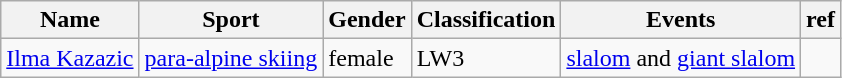<table class="wikitable">
<tr>
<th>Name</th>
<th>Sport</th>
<th>Gender</th>
<th>Classification</th>
<th>Events</th>
<th>ref</th>
</tr>
<tr>
<td><a href='#'>Ilma Kazazic</a></td>
<td><a href='#'>para-alpine skiing</a></td>
<td>female</td>
<td>LW3</td>
<td><a href='#'>slalom</a> and <a href='#'>giant slalom</a></td>
<td></td>
</tr>
</table>
